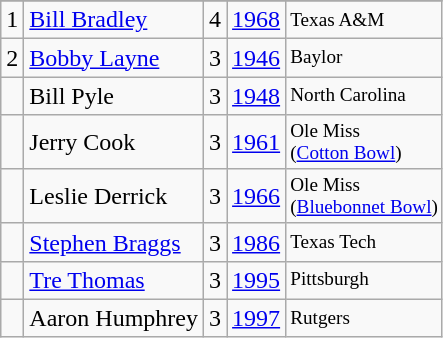<table class="wikitable">
<tr>
</tr>
<tr>
<td>1</td>
<td><a href='#'>Bill Bradley</a></td>
<td>4</td>
<td><a href='#'>1968</a></td>
<td style="font-size:80%;">Texas A&M</td>
</tr>
<tr>
<td>2</td>
<td><a href='#'>Bobby Layne</a></td>
<td>3</td>
<td><a href='#'>1946</a></td>
<td style="font-size:80%;">Baylor</td>
</tr>
<tr>
<td></td>
<td>Bill Pyle</td>
<td>3</td>
<td><a href='#'>1948</a></td>
<td style="font-size:80%;">North Carolina</td>
</tr>
<tr>
<td></td>
<td>Jerry Cook</td>
<td>3</td>
<td><a href='#'>1961</a></td>
<td style="font-size:80%;">Ole Miss<br>(<a href='#'>Cotton Bowl</a>)</td>
</tr>
<tr>
<td></td>
<td>Leslie Derrick</td>
<td>3</td>
<td><a href='#'>1966</a></td>
<td style="font-size:80%;">Ole Miss<br>(<a href='#'>Bluebonnet Bowl</a>)</td>
</tr>
<tr>
<td></td>
<td><a href='#'>Stephen Braggs</a></td>
<td>3</td>
<td><a href='#'>1986</a></td>
<td style="font-size:80%;">Texas Tech</td>
</tr>
<tr>
<td></td>
<td><a href='#'>Tre Thomas</a></td>
<td>3</td>
<td><a href='#'>1995</a></td>
<td style="font-size:80%;">Pittsburgh</td>
</tr>
<tr>
<td></td>
<td>Aaron Humphrey</td>
<td>3</td>
<td><a href='#'>1997</a></td>
<td style="font-size:80%;">Rutgers</td>
</tr>
</table>
